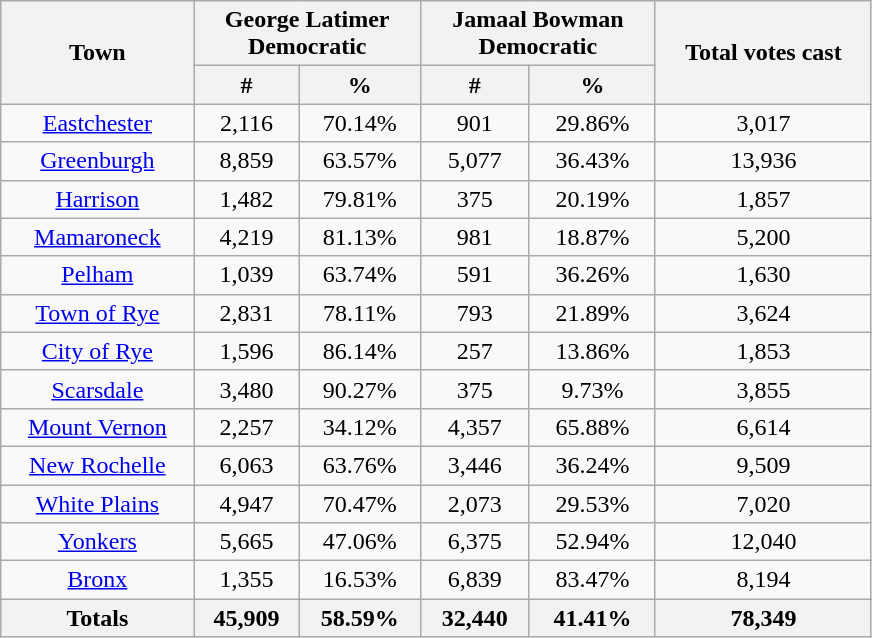<table width="46%"  class="wikitable sortable" style="text-align:center">
<tr>
<th style="text-align:center;" rowspan="2">Town</th>
<th style="text-align:center;" colspan="2">George Latimer<br>Democratic</th>
<th style="text-align:center;" colspan="2">Jamaal Bowman<br>Democratic</th>
<th style="text-align:center;" rowspan="2">Total votes cast</th>
</tr>
<tr>
<th style="text-align:center;" data-sort-type="number">#</th>
<th style="text-align:center;" data-sort-type="number">%</th>
<th style="text-align:center;" data-sort-type="number">#</th>
<th style="text-align:center;" data-sort-type="number">%</th>
</tr>
<tr style="text-align:center;">
<td><a href='#'>Eastchester</a></td>
<td>2,116</td>
<td>70.14%</td>
<td>901</td>
<td>29.86%</td>
<td>3,017</td>
</tr>
<tr style="text-align:center;">
<td><a href='#'>Greenburgh</a></td>
<td>8,859</td>
<td>63.57%</td>
<td>5,077</td>
<td>36.43%</td>
<td>13,936</td>
</tr>
<tr style="text-align:center;">
<td><a href='#'>Harrison</a></td>
<td>1,482</td>
<td>79.81%</td>
<td>375</td>
<td>20.19%</td>
<td>1,857</td>
</tr>
<tr style="text-align:center;">
<td><a href='#'>Mamaroneck</a></td>
<td>4,219</td>
<td>81.13%</td>
<td>981</td>
<td>18.87%</td>
<td>5,200</td>
</tr>
<tr style="text-align:center;">
<td><a href='#'>Pelham</a></td>
<td>1,039</td>
<td>63.74%</td>
<td>591</td>
<td>36.26%</td>
<td>1,630</td>
</tr>
<tr style="text-align:center;">
<td><a href='#'>Town of Rye</a></td>
<td>2,831</td>
<td>78.11%</td>
<td>793</td>
<td>21.89%</td>
<td>3,624</td>
</tr>
<tr style="text-align:center;">
<td><a href='#'>City of Rye</a></td>
<td>1,596</td>
<td>86.14%</td>
<td>257</td>
<td>13.86%</td>
<td>1,853</td>
</tr>
<tr style="text-align:center;">
<td><a href='#'>Scarsdale</a></td>
<td>3,480</td>
<td>90.27%</td>
<td>375</td>
<td>9.73%</td>
<td>3,855</td>
</tr>
<tr style="text-align:center;">
<td><a href='#'>Mount Vernon</a></td>
<td>2,257</td>
<td>34.12%</td>
<td>4,357</td>
<td>65.88%</td>
<td>6,614</td>
</tr>
<tr style="text-align:center;">
<td><a href='#'>New Rochelle</a></td>
<td>6,063</td>
<td>63.76%</td>
<td>3,446</td>
<td>36.24%</td>
<td>9,509</td>
</tr>
<tr style="text-align:center;">
<td><a href='#'>White Plains</a></td>
<td>4,947</td>
<td>70.47%</td>
<td>2,073</td>
<td>29.53%</td>
<td>7,020</td>
</tr>
<tr style="text-align:center;">
<td><a href='#'>Yonkers</a></td>
<td>5,665</td>
<td>47.06%</td>
<td>6,375</td>
<td>52.94%</td>
<td>12,040</td>
</tr>
<tr style="text-align:center;">
<td><a href='#'>Bronx</a></td>
<td>1,355</td>
<td>16.53%</td>
<td>6,839</td>
<td>83.47%</td>
<td>8,194</td>
</tr>
<tr>
<th>Totals</th>
<th>45,909</th>
<th>58.59%</th>
<th>32,440</th>
<th>41.41%</th>
<th>78,349</th>
</tr>
</table>
